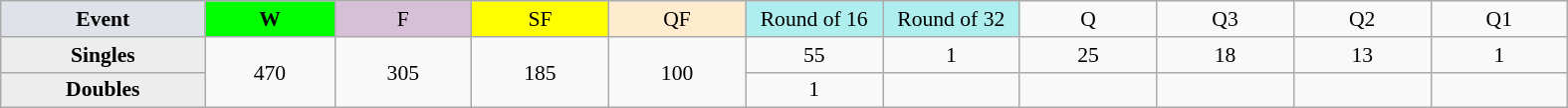<table class=wikitable style=font-size:90%;text-align:center>
<tr>
<td style="width:130px; background:#dfe2e9;"><strong>Event</strong></td>
<td style="width:80px; background:lime;"><strong>W</strong></td>
<td style="width:85px; background:thistle;">F</td>
<td style="width:85px; background:#ff0;">SF</td>
<td style="width:85px; background:#ffebcd;">QF</td>
<td style="width:85px; background:#afeeee;">Round of 16</td>
<td style="width:85px; background:#afeeee;">Round of 32</td>
<td width=85>Q</td>
<td width=85>Q3</td>
<td width=85>Q2</td>
<td width=85>Q1</td>
</tr>
<tr>
<th style="background:#ededed;">Singles</th>
<td rowspan=2>470</td>
<td rowspan=2>305</td>
<td rowspan=2>185</td>
<td rowspan=2>100</td>
<td>55</td>
<td>1</td>
<td>25</td>
<td>18</td>
<td>13</td>
<td>1</td>
</tr>
<tr>
<th style="background:#ededed;">Doubles</th>
<td>1</td>
<td></td>
<td></td>
<td></td>
<td></td>
<td></td>
</tr>
</table>
